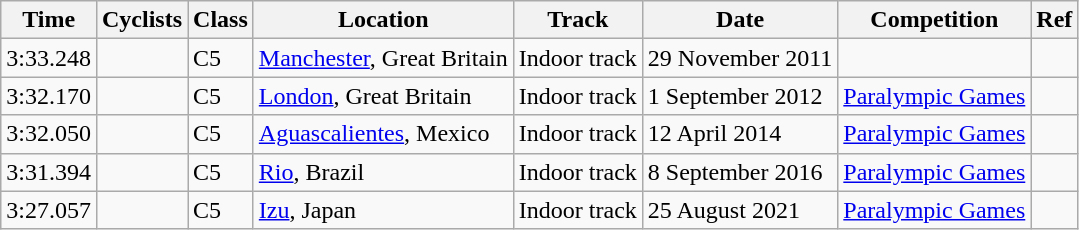<table class="wikitable">
<tr align="left">
<th>Time</th>
<th>Cyclists</th>
<th>Class</th>
<th>Location</th>
<th>Track</th>
<th>Date</th>
<th>Competition</th>
<th>Ref</th>
</tr>
<tr>
<td>3:33.248</td>
<td></td>
<td>C5</td>
<td><a href='#'>Manchester</a>, Great Britain</td>
<td>Indoor track</td>
<td>29 November 2011</td>
<td></td>
<td></td>
</tr>
<tr>
<td>3:32.170</td>
<td></td>
<td>C5</td>
<td><a href='#'>London</a>, Great Britain</td>
<td>Indoor track</td>
<td>1 September 2012</td>
<td><a href='#'>Paralympic Games</a></td>
<td></td>
</tr>
<tr>
<td>3:32.050</td>
<td></td>
<td>C5</td>
<td><a href='#'>Aguascalientes</a>, Mexico</td>
<td>Indoor track</td>
<td>12 April 2014</td>
<td><a href='#'>Paralympic Games</a></td>
<td></td>
</tr>
<tr>
<td>3:31.394</td>
<td></td>
<td>C5</td>
<td><a href='#'>Rio</a>, Brazil</td>
<td>Indoor track</td>
<td>8 September 2016</td>
<td><a href='#'>Paralympic Games</a></td>
<td></td>
</tr>
<tr>
<td>3:27.057</td>
<td></td>
<td>C5</td>
<td><a href='#'>Izu</a>, Japan</td>
<td>Indoor track</td>
<td>25 August 2021</td>
<td><a href='#'>Paralympic Games</a></td>
<td></td>
</tr>
</table>
